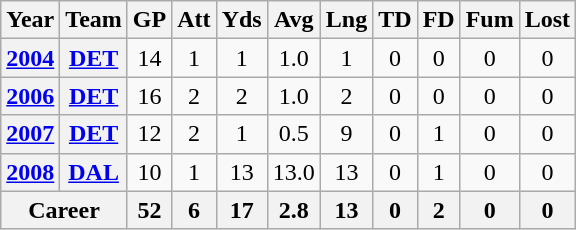<table class="wikitable" style="text-align: center;">
<tr>
<th>Year</th>
<th>Team</th>
<th>GP</th>
<th>Att</th>
<th>Yds</th>
<th>Avg</th>
<th>Lng</th>
<th>TD</th>
<th>FD</th>
<th>Fum</th>
<th>Lost</th>
</tr>
<tr>
<th><a href='#'>2004</a></th>
<th><a href='#'>DET</a></th>
<td>14</td>
<td>1</td>
<td>1</td>
<td>1.0</td>
<td>1</td>
<td>0</td>
<td>0</td>
<td>0</td>
<td>0</td>
</tr>
<tr>
<th><a href='#'>2006</a></th>
<th><a href='#'>DET</a></th>
<td>16</td>
<td>2</td>
<td>2</td>
<td>1.0</td>
<td>2</td>
<td>0</td>
<td>0</td>
<td>0</td>
<td>0</td>
</tr>
<tr>
<th><a href='#'>2007</a></th>
<th><a href='#'>DET</a></th>
<td>12</td>
<td>2</td>
<td>1</td>
<td>0.5</td>
<td>9</td>
<td>0</td>
<td>1</td>
<td>0</td>
<td>0</td>
</tr>
<tr>
<th><a href='#'>2008</a></th>
<th><a href='#'>DAL</a></th>
<td>10</td>
<td>1</td>
<td>13</td>
<td>13.0</td>
<td>13</td>
<td>0</td>
<td>1</td>
<td>0</td>
<td>0</td>
</tr>
<tr>
<th colspan="2">Career</th>
<th>52</th>
<th>6</th>
<th>17</th>
<th>2.8</th>
<th>13</th>
<th>0</th>
<th>2</th>
<th>0</th>
<th>0</th>
</tr>
</table>
